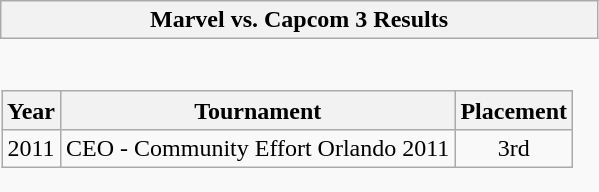<table class="wikitable collapsible autocollapse" style="border:none">
<tr>
<th scope="col">Marvel vs. Capcom 3 Results</th>
</tr>
<tr>
<td style="padding:0;border:none"><br><table class="wikitable" style="text-align:center">
<tr>
<th>Year</th>
<th>Tournament</th>
<th>Placement</th>
</tr>
<tr>
<td>2011</td>
<td>CEO - Community Effort Orlando 2011</td>
<td>3rd</td>
</tr>
</table>
</td>
</tr>
</table>
